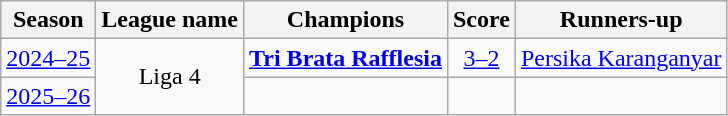<table class="wikitable" style="text-align:center;">
<tr>
<th>Season</th>
<th>League name</th>
<th>Champions</th>
<th>Score</th>
<th>Runners-up</th>
</tr>
<tr>
<td><a href='#'>2024–25</a></td>
<td rowspan="2">Liga 4</td>
<td><strong><a href='#'>Tri Brata Rafflesia</a></strong></td>
<td><a href='#'>3–2</a></td>
<td><a href='#'>Persika Karanganyar</a></td>
</tr>
<tr>
<td><a href='#'>2025–26</a></td>
<td></td>
<td></td>
<td></td>
</tr>
</table>
